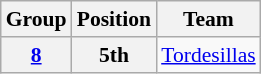<table class="wikitable" style="font-size:90%">
<tr>
<th>Group</th>
<th>Position</th>
<th>Team</th>
</tr>
<tr>
<th><a href='#'>8</a></th>
<th>5th</th>
<td><a href='#'>Tordesillas</a></td>
</tr>
</table>
